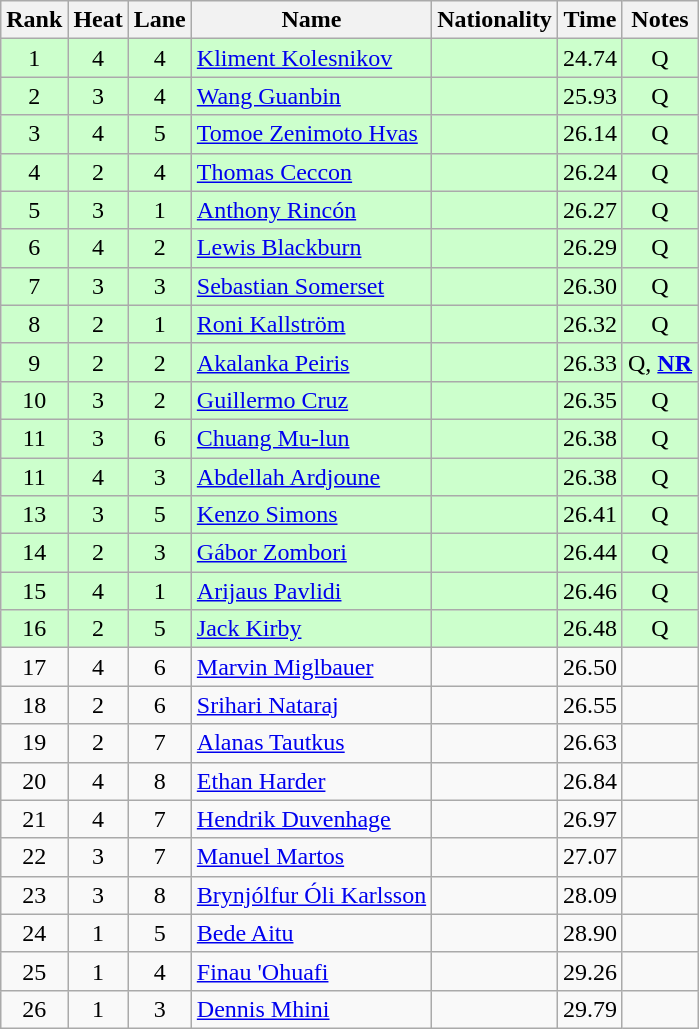<table class="wikitable sortable" style="text-align:center">
<tr>
<th>Rank</th>
<th>Heat</th>
<th>Lane</th>
<th>Name</th>
<th>Nationality</th>
<th>Time</th>
<th>Notes</th>
</tr>
<tr bgcolor=ccffcc>
<td>1</td>
<td>4</td>
<td>4</td>
<td align=left><a href='#'>Kliment Kolesnikov</a></td>
<td align=left></td>
<td>24.74</td>
<td>Q</td>
</tr>
<tr bgcolor=ccffcc>
<td>2</td>
<td>3</td>
<td>4</td>
<td align=left><a href='#'>Wang Guanbin</a></td>
<td align=left></td>
<td>25.93</td>
<td>Q</td>
</tr>
<tr bgcolor=ccffcc>
<td>3</td>
<td>4</td>
<td>5</td>
<td align=left><a href='#'>Tomoe Zenimoto Hvas</a></td>
<td align=left></td>
<td>26.14</td>
<td>Q</td>
</tr>
<tr bgcolor=ccffcc>
<td>4</td>
<td>2</td>
<td>4</td>
<td align=left><a href='#'>Thomas Ceccon</a></td>
<td align=left></td>
<td>26.24</td>
<td>Q</td>
</tr>
<tr bgcolor=ccffcc>
<td>5</td>
<td>3</td>
<td>1</td>
<td align=left><a href='#'>Anthony Rincón</a></td>
<td align=left></td>
<td>26.27</td>
<td>Q</td>
</tr>
<tr bgcolor=ccffcc>
<td>6</td>
<td>4</td>
<td>2</td>
<td align=left><a href='#'>Lewis Blackburn</a></td>
<td align=left></td>
<td>26.29</td>
<td>Q</td>
</tr>
<tr bgcolor=ccffcc>
<td>7</td>
<td>3</td>
<td>3</td>
<td align=left><a href='#'>Sebastian Somerset</a></td>
<td align=left></td>
<td>26.30</td>
<td>Q</td>
</tr>
<tr bgcolor=ccffcc>
<td>8</td>
<td>2</td>
<td>1</td>
<td align=left><a href='#'>Roni Kallström</a></td>
<td align=left></td>
<td>26.32</td>
<td>Q</td>
</tr>
<tr bgcolor=ccffcc>
<td>9</td>
<td>2</td>
<td>2</td>
<td align=left><a href='#'>Akalanka Peiris</a></td>
<td align=left></td>
<td>26.33</td>
<td>Q, <strong><a href='#'>NR</a></strong></td>
</tr>
<tr bgcolor=ccffcc>
<td>10</td>
<td>3</td>
<td>2</td>
<td align=left><a href='#'>Guillermo Cruz</a></td>
<td align=left></td>
<td>26.35</td>
<td>Q</td>
</tr>
<tr bgcolor=ccffcc>
<td>11</td>
<td>3</td>
<td>6</td>
<td align=left><a href='#'>Chuang Mu-lun</a></td>
<td align=left></td>
<td>26.38</td>
<td>Q</td>
</tr>
<tr bgcolor=ccffcc>
<td>11</td>
<td>4</td>
<td>3</td>
<td align=left><a href='#'>Abdellah Ardjoune</a></td>
<td align=left></td>
<td>26.38</td>
<td>Q</td>
</tr>
<tr bgcolor=ccffcc>
<td>13</td>
<td>3</td>
<td>5</td>
<td align=left><a href='#'>Kenzo Simons</a></td>
<td align=left></td>
<td>26.41</td>
<td>Q</td>
</tr>
<tr bgcolor=ccffcc>
<td>14</td>
<td>2</td>
<td>3</td>
<td align=left><a href='#'>Gábor Zombori</a></td>
<td align=left></td>
<td>26.44</td>
<td>Q</td>
</tr>
<tr bgcolor=ccffcc>
<td>15</td>
<td>4</td>
<td>1</td>
<td align=left><a href='#'>Arijaus Pavlidi</a></td>
<td align=left></td>
<td>26.46</td>
<td>Q</td>
</tr>
<tr bgcolor=ccffcc>
<td>16</td>
<td>2</td>
<td>5</td>
<td align=left><a href='#'>Jack Kirby</a></td>
<td align=left></td>
<td>26.48</td>
<td>Q</td>
</tr>
<tr>
<td>17</td>
<td>4</td>
<td>6</td>
<td align=left><a href='#'>Marvin Miglbauer</a></td>
<td align=left></td>
<td>26.50</td>
<td></td>
</tr>
<tr>
<td>18</td>
<td>2</td>
<td>6</td>
<td align=left><a href='#'>Srihari Nataraj</a></td>
<td align=left></td>
<td>26.55</td>
<td></td>
</tr>
<tr>
<td>19</td>
<td>2</td>
<td>7</td>
<td align=left><a href='#'>Alanas Tautkus</a></td>
<td align=left></td>
<td>26.63</td>
<td></td>
</tr>
<tr>
<td>20</td>
<td>4</td>
<td>8</td>
<td align=left><a href='#'>Ethan Harder</a></td>
<td align=left></td>
<td>26.84</td>
<td></td>
</tr>
<tr>
<td>21</td>
<td>4</td>
<td>7</td>
<td align=left><a href='#'>Hendrik Duvenhage</a></td>
<td align=left></td>
<td>26.97</td>
<td></td>
</tr>
<tr>
<td>22</td>
<td>3</td>
<td>7</td>
<td align=left><a href='#'>Manuel Martos</a></td>
<td align=left></td>
<td>27.07</td>
<td></td>
</tr>
<tr>
<td>23</td>
<td>3</td>
<td>8</td>
<td align=left><a href='#'>Brynjólfur Óli Karlsson</a></td>
<td align=left></td>
<td>28.09</td>
<td></td>
</tr>
<tr>
<td>24</td>
<td>1</td>
<td>5</td>
<td align=left><a href='#'>Bede Aitu</a></td>
<td align=left></td>
<td>28.90</td>
<td></td>
</tr>
<tr>
<td>25</td>
<td>1</td>
<td>4</td>
<td align=left><a href='#'>Finau 'Ohuafi</a></td>
<td align=left></td>
<td>29.26</td>
<td></td>
</tr>
<tr>
<td>26</td>
<td>1</td>
<td>3</td>
<td align=left><a href='#'>Dennis Mhini</a></td>
<td align=left></td>
<td>29.79</td>
<td></td>
</tr>
</table>
